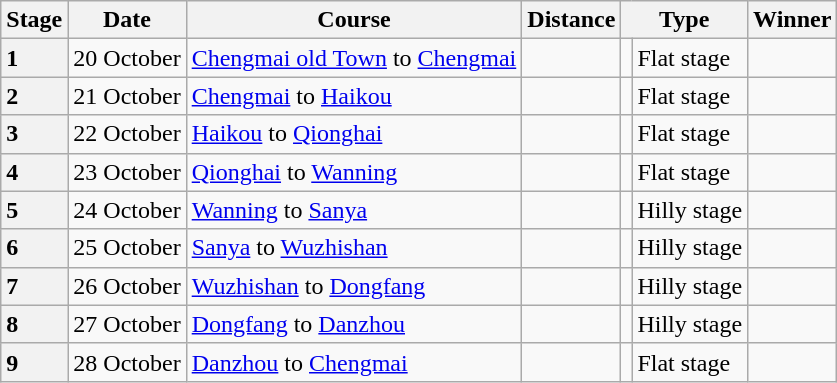<table class="wikitable">
<tr>
<th>Stage</th>
<th>Date</th>
<th>Course</th>
<th>Distance</th>
<th colspan="2">Type</th>
<th>Winner</th>
</tr>
<tr>
<th style="text-align:left">1</th>
<td align=right>20 October</td>
<td><a href='#'>Chengmai old Town</a> to <a href='#'>Chengmai</a></td>
<td style="text-align:center;"></td>
<td></td>
<td>Flat stage</td>
<td></td>
</tr>
<tr>
<th style="text-align:left">2</th>
<td align=right>21 October</td>
<td><a href='#'>Chengmai</a> to <a href='#'>Haikou</a></td>
<td style="text-align:center;"></td>
<td></td>
<td>Flat stage</td>
<td></td>
</tr>
<tr>
<th style="text-align:left">3</th>
<td align=right>22 October</td>
<td><a href='#'>Haikou</a> to <a href='#'>Qionghai</a></td>
<td style="text-align:center;"></td>
<td></td>
<td>Flat stage</td>
<td></td>
</tr>
<tr>
<th style="text-align:left">4</th>
<td align=right>23 October</td>
<td><a href='#'>Qionghai</a> to <a href='#'>Wanning</a></td>
<td style="text-align:center;"></td>
<td></td>
<td>Flat stage</td>
<td></td>
</tr>
<tr>
<th style="text-align:left">5</th>
<td align=right>24 October</td>
<td><a href='#'>Wanning</a> to <a href='#'>Sanya</a></td>
<td style="text-align:center;"></td>
<td></td>
<td>Hilly stage</td>
<td></td>
</tr>
<tr>
<th style="text-align:left">6</th>
<td align=right>25 October</td>
<td><a href='#'>Sanya</a> to <a href='#'>Wuzhishan</a></td>
<td style="text-align:center;"></td>
<td></td>
<td>Hilly stage</td>
<td></td>
</tr>
<tr>
<th style="text-align:left">7</th>
<td align=right>26 October</td>
<td><a href='#'>Wuzhishan</a> to <a href='#'>Dongfang</a></td>
<td style="text-align:center;"></td>
<td></td>
<td>Hilly stage</td>
<td></td>
</tr>
<tr>
<th style="text-align:left">8</th>
<td align=right>27 October</td>
<td><a href='#'>Dongfang</a> to <a href='#'>Danzhou</a></td>
<td style="text-align:center;"></td>
<td></td>
<td>Hilly stage</td>
<td></td>
</tr>
<tr>
<th style="text-align:left">9</th>
<td align=right>28 October</td>
<td><a href='#'>Danzhou</a> to <a href='#'>Chengmai</a></td>
<td style="text-align:center;"></td>
<td></td>
<td>Flat stage</td>
<td></td>
</tr>
</table>
